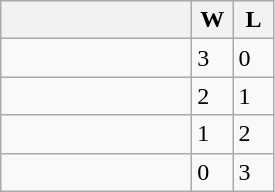<table class="wikitable">
<tr>
<th width="120"></th>
<th width="20">W</th>
<th width="20">L</th>
</tr>
<tr>
<td></td>
<td>3</td>
<td>0</td>
</tr>
<tr>
<td></td>
<td>2</td>
<td>1</td>
</tr>
<tr>
<td></td>
<td>1</td>
<td>2</td>
</tr>
<tr>
<td></td>
<td>0</td>
<td>3</td>
</tr>
</table>
